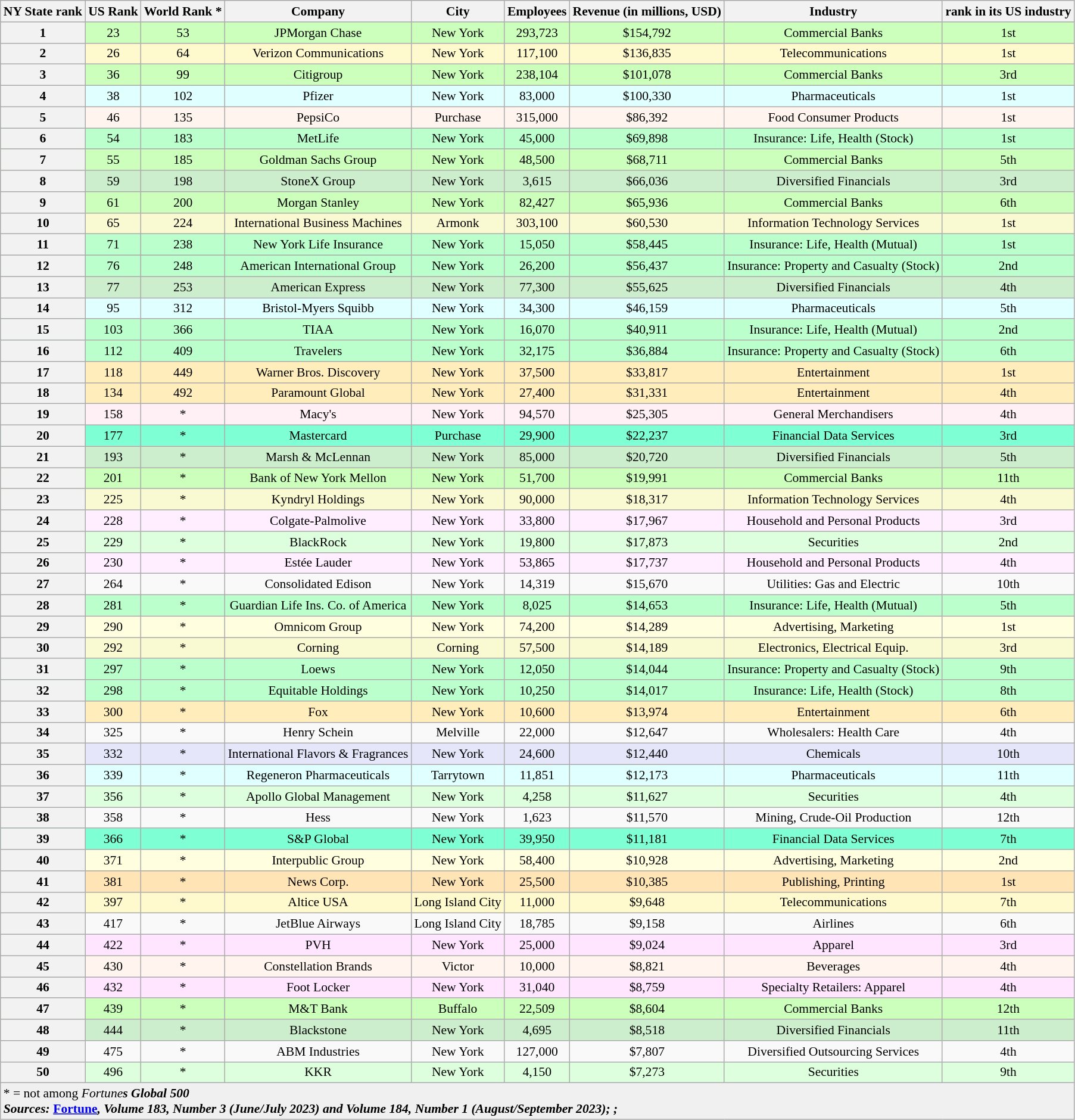<table class="wikitable sortable" style="text-align:center; font-size:90%">
<tr>
<th>NY State rank</th>
<th>US Rank</th>
<th>World Rank *</th>
<th>Company</th>
<th>City</th>
<th>Employees</th>
<th>Revenue (in millions, USD)</th>
<th>Industry</th>
<th>rank in its US industry</th>
</tr>
<tr style="background:#ccffbb">
<th>1</th>
<td>23</td>
<td>53</td>
<td>JPMorgan Chase</td>
<td>New York</td>
<td>293,723</td>
<td>$154,792</td>
<td>Commercial Banks</td>
<td>1st</td>
</tr>
<tr style="background:lemonchiffon">
<th>2</th>
<td>26</td>
<td>64</td>
<td>Verizon Communications</td>
<td>New York</td>
<td>117,100</td>
<td>$136,835</td>
<td>Telecommunications</td>
<td>1st</td>
</tr>
<tr style="background:#ccffbb">
<th>3</th>
<td>36</td>
<td>99</td>
<td>Citigroup</td>
<td>New York</td>
<td>238,104</td>
<td>$101,078</td>
<td>Commercial Banks</td>
<td>3rd</td>
</tr>
<tr style="background:lightcyan">
<th>4</th>
<td>38</td>
<td>102</td>
<td>Pfizer</td>
<td>New York</td>
<td>83,000</td>
<td>$100,330</td>
<td>Pharmaceuticals</td>
<td>1st</td>
</tr>
<tr style="background:seashell">
<th>5</th>
<td>46</td>
<td>135</td>
<td>PepsiCo</td>
<td>Purchase</td>
<td>315,000</td>
<td>$86,392</td>
<td>Food Consumer Products</td>
<td>1st</td>
</tr>
<tr bgcolor="#bbffcc">
<th>6</th>
<td>54</td>
<td>183</td>
<td>MetLife</td>
<td>New York</td>
<td>45,000</td>
<td>$69,898</td>
<td>Insurance: Life, Health (Stock)</td>
<td>1st</td>
</tr>
<tr style="background:#ccffbb">
<th>7</th>
<td>55</td>
<td>185</td>
<td>Goldman Sachs Group</td>
<td>New York</td>
<td>48,500</td>
<td>$68,711</td>
<td>Commercial Banks</td>
<td>5th</td>
</tr>
<tr style="background:#cceecc">
<th>8</th>
<td>59</td>
<td>198</td>
<td>StoneX Group</td>
<td>New York</td>
<td>3,615</td>
<td>$66,036</td>
<td>Diversified Financials</td>
<td>3rd</td>
</tr>
<tr style="background:#ccffbb">
<th>9</th>
<td>61</td>
<td>200</td>
<td>Morgan Stanley</td>
<td>New York</td>
<td>82,427</td>
<td>$65,936</td>
<td>Commercial Banks</td>
<td>6th</td>
</tr>
<tr style="background:lightgoldenrodyellow">
<th>10</th>
<td>65</td>
<td>224</td>
<td>International Business Machines</td>
<td>Armonk</td>
<td>303,100</td>
<td>$60,530</td>
<td>Information Technology Services</td>
<td>1st</td>
</tr>
<tr bgcolor="#bbffcc">
<th>11</th>
<td>71</td>
<td>238</td>
<td>New York Life Insurance</td>
<td>New York</td>
<td>15,050</td>
<td>$58,445</td>
<td>Insurance: Life, Health (Mutual)</td>
<td>1st</td>
</tr>
<tr bgcolor="#bbffcc">
<th>12</th>
<td>76</td>
<td>248</td>
<td>American International Group</td>
<td>New York</td>
<td>26,200</td>
<td>$56,437</td>
<td>Insurance: Property and Casualty (Stock)</td>
<td>2nd</td>
</tr>
<tr style="background:#cceecc">
<th>13</th>
<td>77</td>
<td>253</td>
<td>American Express</td>
<td>New York</td>
<td>77,300</td>
<td>$55,625</td>
<td>Diversified Financials</td>
<td>4th</td>
</tr>
<tr style="background:lightcyan">
<th>14</th>
<td>95</td>
<td>312</td>
<td>Bristol-Myers Squibb</td>
<td>New York</td>
<td>34,300</td>
<td>$46,159</td>
<td>Pharmaceuticals</td>
<td>5th</td>
</tr>
<tr bgcolor="#bbffcc">
<th>15</th>
<td>103</td>
<td>366</td>
<td>TIAA</td>
<td>New York</td>
<td>16,070</td>
<td>$40,911</td>
<td>Insurance: Life, Health (Mutual)</td>
<td>2nd</td>
</tr>
<tr bgcolor="#bbffcc">
<th>16</th>
<td>112</td>
<td>409</td>
<td>Travelers</td>
<td>New York</td>
<td>32,175</td>
<td>$36,884</td>
<td>Insurance: Property and Casualty (Stock)</td>
<td>6th</td>
</tr>
<tr style="background:#ffeebb">
<th>17</th>
<td>118</td>
<td>449</td>
<td>Warner Bros. Discovery</td>
<td>New York</td>
<td>37,500</td>
<td>$33,817</td>
<td>Entertainment</td>
<td>1st</td>
</tr>
<tr style="background:#ffeebb">
<th>18</th>
<td>134</td>
<td>492</td>
<td>Paramount Global</td>
<td>New York</td>
<td>27,400</td>
<td>$31,331</td>
<td>Entertainment</td>
<td>4th</td>
</tr>
<tr style="background:lavenderblush">
<th>19</th>
<td>158</td>
<td>*</td>
<td>Macy's</td>
<td>New York</td>
<td>94,570</td>
<td>$25,305</td>
<td>General Merchandisers</td>
<td>4th</td>
</tr>
<tr style="background:aquamarine">
<th>20</th>
<td>177</td>
<td>*</td>
<td>Mastercard</td>
<td>Purchase</td>
<td>29,900</td>
<td>$22,237</td>
<td>Financial Data Services</td>
<td>3rd</td>
</tr>
<tr style="background:#cceecc">
<th>21</th>
<td>193</td>
<td>*</td>
<td>Marsh & McLennan</td>
<td>New York</td>
<td>85,000</td>
<td>$20,720</td>
<td>Diversified Financials</td>
<td>5th</td>
</tr>
<tr style="background:#ccffbb">
<th>22</th>
<td>201</td>
<td>*</td>
<td>Bank of New York Mellon</td>
<td>New York</td>
<td>51,700</td>
<td>$19,991</td>
<td>Commercial Banks</td>
<td>11th</td>
</tr>
<tr style="background:lightgoldenrodyellow">
<th>23</th>
<td>225</td>
<td>*</td>
<td>Kyndryl Holdings</td>
<td>New York</td>
<td>90,000</td>
<td>$18,317</td>
<td>Information Technology Services</td>
<td>4th</td>
</tr>
<tr style="background:#ffeeff">
<th>24</th>
<td>228</td>
<td>*</td>
<td>Colgate-Palmolive</td>
<td>New York</td>
<td>33,800</td>
<td>$17,967</td>
<td>Household and Personal Products</td>
<td>3rd</td>
</tr>
<tr bgcolor="ddffdd">
<th>25</th>
<td>229</td>
<td>*</td>
<td>BlackRock</td>
<td>New York</td>
<td>19,800</td>
<td>$17,873</td>
<td>Securities</td>
<td>2nd</td>
</tr>
<tr style="background:#ffeeff">
<th>26</th>
<td>230</td>
<td>*</td>
<td>Estée Lauder</td>
<td>New York</td>
<td>53,865</td>
<td>$17,737</td>
<td>Household and Personal Products</td>
<td>4th</td>
</tr>
<tr>
<th>27</th>
<td>264</td>
<td>*</td>
<td>Consolidated Edison</td>
<td>New York</td>
<td>14,319</td>
<td>$15,670</td>
<td>Utilities: Gas and Electric</td>
<td>10th</td>
</tr>
<tr bgcolor="bbffcc">
<th>28</th>
<td>281</td>
<td>*</td>
<td>Guardian Life Ins. Co. of America</td>
<td>New York</td>
<td>8,025</td>
<td>$14,653</td>
<td>Insurance: Life, Health (Mutual)</td>
<td>5th</td>
</tr>
<tr style="background:lightyellow">
<th>29</th>
<td>290</td>
<td>*</td>
<td>Omnicom Group</td>
<td>New York</td>
<td>74,200</td>
<td>$14,289</td>
<td>Advertising, Marketing</td>
<td>1st</td>
</tr>
<tr style="background:lightgoldenrodyellow">
<th>30</th>
<td>292</td>
<td>*</td>
<td>Corning</td>
<td>Corning</td>
<td>57,500</td>
<td>$14,189</td>
<td>Electronics, Electrical Equip.</td>
<td>3rd</td>
</tr>
<tr bgcolor="bbffcc">
<th>31</th>
<td>297</td>
<td>*</td>
<td>Loews</td>
<td>New York</td>
<td>12,050</td>
<td>$14,044</td>
<td>Insurance: Property and Casualty (Stock)</td>
<td>9th</td>
</tr>
<tr bgcolor="bbffcc">
<th>32</th>
<td>298</td>
<td>*</td>
<td>Equitable Holdings</td>
<td>New York</td>
<td>10,250</td>
<td>$14,017</td>
<td>Insurance: Life, Health (Stock)</td>
<td>8th</td>
</tr>
<tr style="background:#ffeebb">
<th>33</th>
<td>300</td>
<td>*</td>
<td>Fox</td>
<td>New York</td>
<td>10,600</td>
<td>$13,974</td>
<td>Entertainment</td>
<td>6th</td>
</tr>
<tr>
<th>34</th>
<td>325</td>
<td>*</td>
<td>Henry Schein</td>
<td>Melville</td>
<td>22,000</td>
<td>$12,647</td>
<td>Wholesalers: Health Care</td>
<td>4th</td>
</tr>
<tr style="background:lavender">
<th>35</th>
<td>332</td>
<td>*</td>
<td>International Flavors & Fragrances</td>
<td>New York</td>
<td>24,600</td>
<td>$12,440</td>
<td>Chemicals</td>
<td>10th</td>
</tr>
<tr style="background:LightCyan">
<th>36</th>
<td>339</td>
<td>*</td>
<td>Regeneron Pharmaceuticals</td>
<td>Tarrytown</td>
<td>11,851</td>
<td>$12,173</td>
<td>Pharmaceuticals</td>
<td>11th</td>
</tr>
<tr bgcolor="ddffdd">
<th>37</th>
<td>356</td>
<td>*</td>
<td>Apollo Global Management</td>
<td>New York</td>
<td>4,258</td>
<td>$11,627</td>
<td>Securities</td>
<td>4th</td>
</tr>
<tr>
<th>38</th>
<td>358</td>
<td>*</td>
<td>Hess</td>
<td>New York</td>
<td>1,623</td>
<td>$11,570</td>
<td>Mining, Crude-Oil Production</td>
<td>12th</td>
</tr>
<tr style="background:aquamarine">
<th>39</th>
<td>366</td>
<td>*</td>
<td>S&P Global</td>
<td>New York</td>
<td>39,950</td>
<td>$11,181</td>
<td>Financial Data Services</td>
<td>7th</td>
</tr>
<tr style="background:lightyellow">
<th>40</th>
<td>371</td>
<td>*</td>
<td>Interpublic Group</td>
<td>New York</td>
<td>58,400</td>
<td>$10,928</td>
<td>Advertising, Marketing</td>
<td>2nd</td>
</tr>
<tr style="background:moccasin">
<th>41</th>
<td>381</td>
<td>*</td>
<td>News Corp.</td>
<td>New York</td>
<td>25,500</td>
<td>$10,385</td>
<td>Publishing, Printing</td>
<td>1st</td>
</tr>
<tr style="background:lemonchiffon">
<th>42</th>
<td>397</td>
<td>*</td>
<td>Altice USA</td>
<td>Long Island City</td>
<td>11,000</td>
<td>$9,648</td>
<td>Telecommunications</td>
<td>7th</td>
</tr>
<tr>
<th>43</th>
<td>417</td>
<td>*</td>
<td>JetBlue Airways</td>
<td>Long Island City</td>
<td>18,785</td>
<td>$9,158</td>
<td>Airlines</td>
<td>6th</td>
</tr>
<tr style="Background:#ffe5ff">
<th>44</th>
<td>422</td>
<td>*</td>
<td>PVH</td>
<td>New York</td>
<td>25,000</td>
<td>$9,024</td>
<td>Apparel</td>
<td>3rd</td>
</tr>
<tr style="background:seashell">
<th>45</th>
<td>430</td>
<td>*</td>
<td>Constellation Brands</td>
<td>Victor</td>
<td>10,000</td>
<td>$8,821</td>
<td>Beverages</td>
<td>4th</td>
</tr>
<tr style="Background:#ffe5ff">
<th>46</th>
<td>432</td>
<td>*</td>
<td>Foot Locker</td>
<td>New York</td>
<td>31,040</td>
<td>$8,759</td>
<td>Specialty Retailers: Apparel</td>
<td>4th</td>
</tr>
<tr style="background:#ccffbb">
<th>47</th>
<td>439</td>
<td>*</td>
<td>M&T Bank</td>
<td>Buffalo</td>
<td>22,509</td>
<td>$8,604</td>
<td>Commercial Banks</td>
<td>12th</td>
</tr>
<tr style="background:#cceecc">
<th>48</th>
<td>444</td>
<td>*</td>
<td>Blackstone</td>
<td>New York</td>
<td>4,695</td>
<td>$8,518</td>
<td>Diversified Financials</td>
<td>11th</td>
</tr>
<tr>
<th>49</th>
<td>475</td>
<td>*</td>
<td>ABM Industries</td>
<td>New York</td>
<td>127,000</td>
<td>$7,807</td>
<td>Diversified Outsourcing Services</td>
<td>4th</td>
</tr>
<tr bgcolor="ddffdd">
<th>50</th>
<td>496</td>
<td>*</td>
<td>KKR</td>
<td>New York</td>
<td>4,150</td>
<td>$7,273</td>
<td>Securities</td>
<td>9th</td>
</tr>
<tr>
<td colspan="9" bgcolor="f0f0f0" align=left>* = not among <em>Fortune<strong>s Global 500 <br> <strong><em>Sources:</em></strong> </em><a href='#'>Fortune</a><em>, Volume 183, Number 3 (June/July 2023) and  Volume 184, Number 1 (August/September 2023); ; </td>
</tr>
</table>
